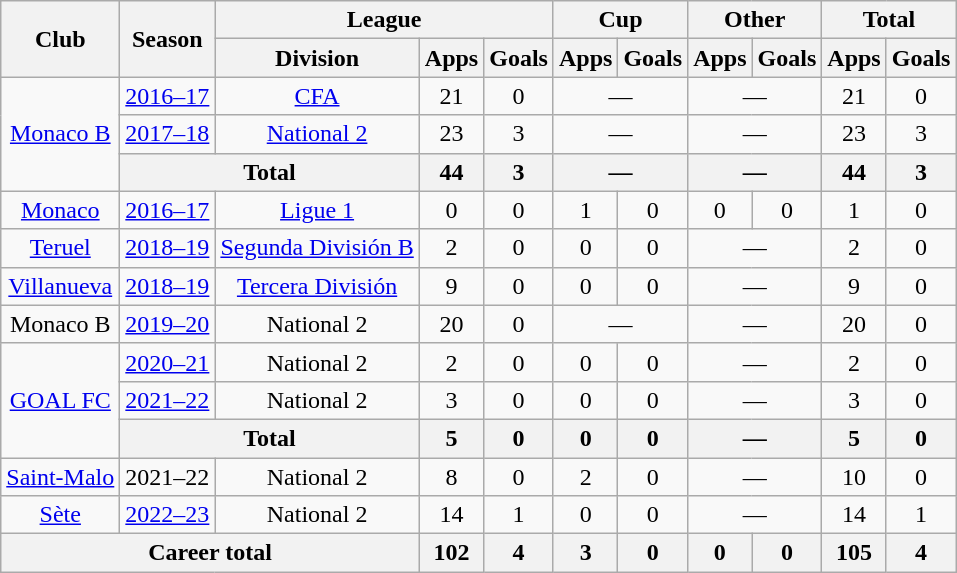<table class="wikitable" style="text-align: center">
<tr>
<th rowspan="2">Club</th>
<th rowspan="2">Season</th>
<th colspan="3">League</th>
<th colspan="2">Cup</th>
<th colspan="2">Other</th>
<th colspan="2">Total</th>
</tr>
<tr>
<th>Division</th>
<th>Apps</th>
<th>Goals</th>
<th>Apps</th>
<th>Goals</th>
<th>Apps</th>
<th>Goals</th>
<th>Apps</th>
<th>Goals</th>
</tr>
<tr>
<td rowspan="3"><a href='#'>Monaco B</a></td>
<td><a href='#'>2016–17</a></td>
<td><a href='#'>CFA</a></td>
<td>21</td>
<td>0</td>
<td colspan="2">—</td>
<td colspan="2">—</td>
<td>21</td>
<td>0</td>
</tr>
<tr>
<td><a href='#'>2017–18</a></td>
<td><a href='#'>National 2</a></td>
<td>23</td>
<td>3</td>
<td colspan="2">—</td>
<td colspan="2">—</td>
<td>23</td>
<td>3</td>
</tr>
<tr>
<th colspan="2">Total</th>
<th>44</th>
<th>3</th>
<th colspan="2">—</th>
<th colspan="2">—</th>
<th>44</th>
<th>3</th>
</tr>
<tr>
<td><a href='#'>Monaco</a></td>
<td><a href='#'>2016–17</a></td>
<td><a href='#'>Ligue 1</a></td>
<td>0</td>
<td>0</td>
<td>1</td>
<td>0</td>
<td>0</td>
<td>0</td>
<td>1</td>
<td>0</td>
</tr>
<tr>
<td><a href='#'>Teruel</a></td>
<td><a href='#'>2018–19</a></td>
<td><a href='#'>Segunda División B</a></td>
<td>2</td>
<td>0</td>
<td>0</td>
<td>0</td>
<td colspan="2">—</td>
<td>2</td>
<td>0</td>
</tr>
<tr>
<td><a href='#'>Villanueva</a></td>
<td><a href='#'>2018–19</a></td>
<td><a href='#'>Tercera División</a></td>
<td>9</td>
<td>0</td>
<td>0</td>
<td>0</td>
<td colspan="2">—</td>
<td>9</td>
<td>0</td>
</tr>
<tr>
<td>Monaco B</td>
<td><a href='#'>2019–20</a></td>
<td>National 2</td>
<td>20</td>
<td>0</td>
<td colspan="2">—</td>
<td colspan="2">—</td>
<td>20</td>
<td>0</td>
</tr>
<tr>
<td rowspan="3"><a href='#'>GOAL FC</a></td>
<td><a href='#'>2020–21</a></td>
<td>National 2</td>
<td>2</td>
<td>0</td>
<td>0</td>
<td>0</td>
<td colspan="2">—</td>
<td>2</td>
<td>0</td>
</tr>
<tr>
<td><a href='#'>2021–22</a></td>
<td>National 2</td>
<td>3</td>
<td>0</td>
<td>0</td>
<td>0</td>
<td colspan="2">—</td>
<td>3</td>
<td>0</td>
</tr>
<tr>
<th colspan="2">Total</th>
<th>5</th>
<th>0</th>
<th>0</th>
<th>0</th>
<th colspan="2">—</th>
<th>5</th>
<th>0</th>
</tr>
<tr>
<td><a href='#'>Saint-Malo</a></td>
<td>2021–22</td>
<td>National 2</td>
<td>8</td>
<td>0</td>
<td>2</td>
<td>0</td>
<td colspan="2">—</td>
<td>10</td>
<td>0</td>
</tr>
<tr>
<td><a href='#'>Sète</a></td>
<td><a href='#'>2022–23</a></td>
<td>National 2</td>
<td>14</td>
<td>1</td>
<td>0</td>
<td>0</td>
<td colspan="2">—</td>
<td>14</td>
<td>1</td>
</tr>
<tr>
<th colspan="3">Career total</th>
<th>102</th>
<th>4</th>
<th>3</th>
<th>0</th>
<th>0</th>
<th>0</th>
<th>105</th>
<th>4</th>
</tr>
</table>
